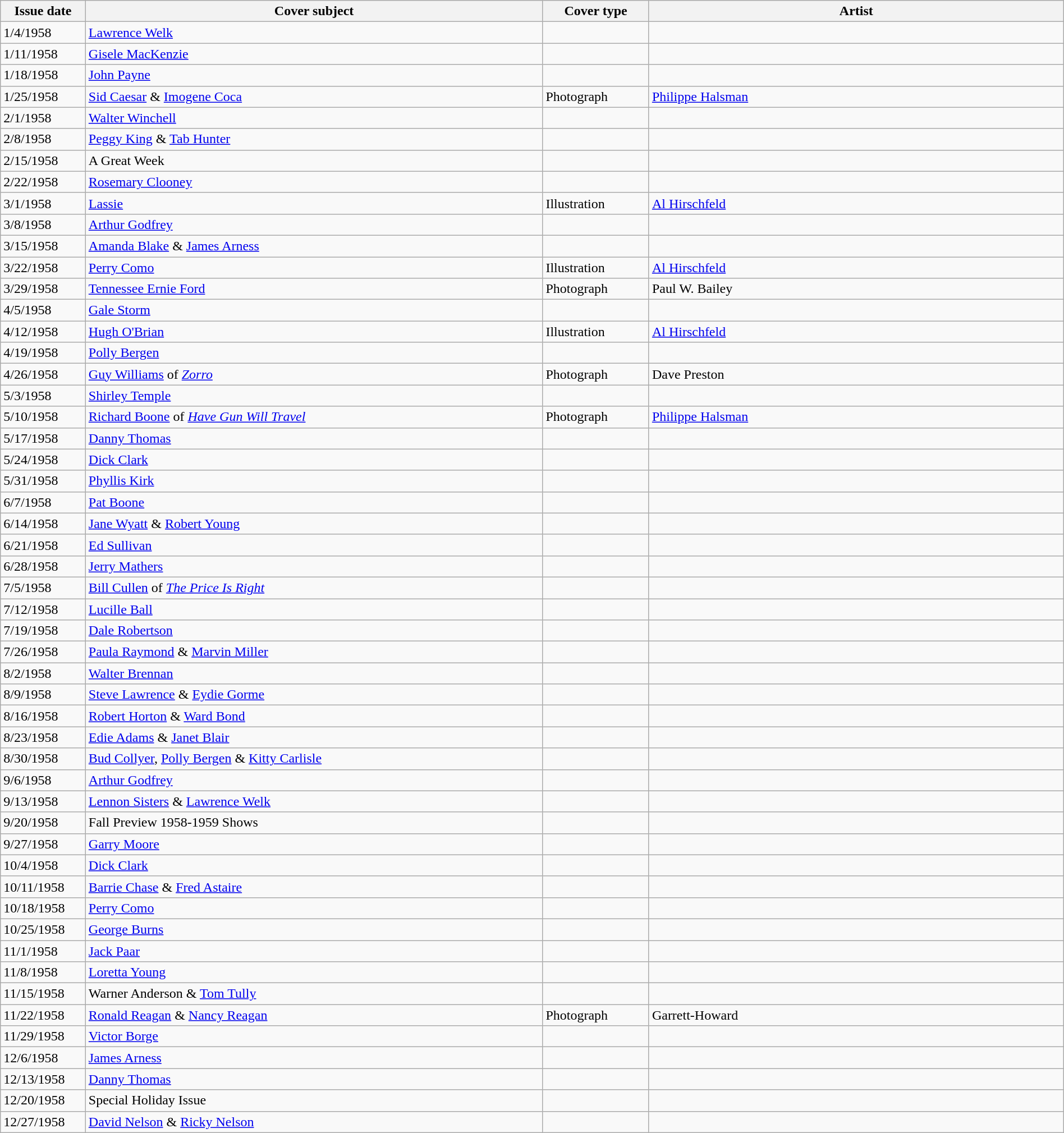<table class="wikitable sortable" width=100% style="font-size:100%;">
<tr>
<th width=8%>Issue date</th>
<th width=43%>Cover subject</th>
<th width=10%>Cover type</th>
<th width=39%>Artist</th>
</tr>
<tr>
<td>1/4/1958</td>
<td><a href='#'>Lawrence Welk</a></td>
<td></td>
<td></td>
</tr>
<tr>
<td>1/11/1958</td>
<td><a href='#'>Gisele MacKenzie</a></td>
<td></td>
<td></td>
</tr>
<tr>
<td>1/18/1958</td>
<td><a href='#'>John Payne</a></td>
<td></td>
<td></td>
</tr>
<tr>
<td>1/25/1958</td>
<td><a href='#'>Sid Caesar</a> & <a href='#'>Imogene Coca</a></td>
<td>Photograph</td>
<td><a href='#'>Philippe Halsman</a></td>
</tr>
<tr>
<td>2/1/1958</td>
<td><a href='#'>Walter Winchell</a></td>
<td></td>
<td></td>
</tr>
<tr>
<td>2/8/1958</td>
<td><a href='#'>Peggy King</a> & <a href='#'>Tab Hunter</a></td>
<td></td>
<td></td>
</tr>
<tr>
<td>2/15/1958</td>
<td>A Great Week</td>
<td></td>
<td></td>
</tr>
<tr>
<td>2/22/1958</td>
<td><a href='#'>Rosemary Clooney</a></td>
<td></td>
<td></td>
</tr>
<tr>
<td>3/1/1958</td>
<td><a href='#'>Lassie</a></td>
<td>Illustration</td>
<td><a href='#'>Al Hirschfeld</a></td>
</tr>
<tr>
<td>3/8/1958</td>
<td><a href='#'>Arthur Godfrey</a></td>
<td></td>
<td></td>
</tr>
<tr>
<td>3/15/1958</td>
<td><a href='#'>Amanda Blake</a> & <a href='#'>James Arness</a></td>
<td></td>
<td></td>
</tr>
<tr>
<td>3/22/1958</td>
<td><a href='#'>Perry Como</a></td>
<td>Illustration</td>
<td><a href='#'>Al Hirschfeld</a></td>
</tr>
<tr>
<td>3/29/1958</td>
<td><a href='#'>Tennessee Ernie Ford</a></td>
<td>Photograph</td>
<td>Paul W. Bailey</td>
</tr>
<tr>
<td>4/5/1958</td>
<td><a href='#'>Gale Storm</a></td>
<td></td>
<td></td>
</tr>
<tr>
<td>4/12/1958</td>
<td><a href='#'>Hugh O'Brian</a></td>
<td>Illustration</td>
<td><a href='#'>Al Hirschfeld</a></td>
</tr>
<tr>
<td>4/19/1958</td>
<td><a href='#'>Polly Bergen</a></td>
<td></td>
<td></td>
</tr>
<tr>
<td>4/26/1958</td>
<td><a href='#'>Guy Williams</a> of <em><a href='#'>Zorro</a></em></td>
<td>Photograph</td>
<td>Dave Preston</td>
</tr>
<tr>
<td>5/3/1958</td>
<td><a href='#'>Shirley Temple</a></td>
<td></td>
<td></td>
</tr>
<tr>
<td>5/10/1958</td>
<td><a href='#'>Richard Boone</a> of <em><a href='#'>Have Gun Will Travel</a></em></td>
<td>Photograph</td>
<td><a href='#'>Philippe Halsman</a></td>
</tr>
<tr>
<td>5/17/1958</td>
<td><a href='#'>Danny Thomas</a></td>
<td></td>
<td></td>
</tr>
<tr>
<td>5/24/1958</td>
<td><a href='#'>Dick Clark</a></td>
<td></td>
<td></td>
</tr>
<tr>
<td>5/31/1958</td>
<td><a href='#'>Phyllis Kirk</a></td>
<td></td>
<td></td>
</tr>
<tr>
<td>6/7/1958</td>
<td><a href='#'>Pat Boone</a></td>
<td></td>
<td></td>
</tr>
<tr>
<td>6/14/1958</td>
<td><a href='#'>Jane Wyatt</a> & <a href='#'>Robert Young</a></td>
<td></td>
<td></td>
</tr>
<tr>
<td>6/21/1958</td>
<td><a href='#'>Ed Sullivan</a></td>
<td></td>
<td></td>
</tr>
<tr>
<td>6/28/1958</td>
<td><a href='#'>Jerry Mathers</a></td>
<td></td>
<td></td>
</tr>
<tr>
<td>7/5/1958</td>
<td><a href='#'>Bill Cullen</a> of <em><a href='#'>The Price Is Right</a></em></td>
<td></td>
<td></td>
</tr>
<tr>
<td>7/12/1958</td>
<td><a href='#'>Lucille Ball</a></td>
<td></td>
<td></td>
</tr>
<tr>
<td>7/19/1958</td>
<td><a href='#'>Dale Robertson</a></td>
<td></td>
<td></td>
</tr>
<tr>
<td>7/26/1958</td>
<td><a href='#'>Paula Raymond</a> & <a href='#'>Marvin Miller</a></td>
<td></td>
<td></td>
</tr>
<tr>
<td>8/2/1958</td>
<td><a href='#'>Walter Brennan</a></td>
<td></td>
<td></td>
</tr>
<tr>
<td>8/9/1958</td>
<td><a href='#'>Steve Lawrence</a> & <a href='#'>Eydie Gorme</a></td>
<td></td>
<td></td>
</tr>
<tr>
<td>8/16/1958</td>
<td><a href='#'>Robert Horton</a> & <a href='#'>Ward Bond</a></td>
<td></td>
<td></td>
</tr>
<tr>
<td>8/23/1958</td>
<td><a href='#'>Edie Adams</a> & <a href='#'>Janet Blair</a></td>
<td></td>
<td></td>
</tr>
<tr>
<td>8/30/1958</td>
<td><a href='#'>Bud Collyer</a>, <a href='#'>Polly Bergen</a> & <a href='#'>Kitty Carlisle</a></td>
<td></td>
<td></td>
</tr>
<tr>
<td>9/6/1958</td>
<td><a href='#'>Arthur Godfrey</a></td>
<td></td>
<td></td>
</tr>
<tr>
<td>9/13/1958</td>
<td><a href='#'>Lennon Sisters</a> & <a href='#'>Lawrence Welk</a></td>
<td></td>
<td></td>
</tr>
<tr>
<td>9/20/1958</td>
<td>Fall Preview 1958-1959 Shows</td>
<td></td>
<td></td>
</tr>
<tr>
<td>9/27/1958</td>
<td><a href='#'>Garry Moore</a></td>
<td></td>
<td></td>
</tr>
<tr>
<td>10/4/1958</td>
<td><a href='#'>Dick Clark</a></td>
<td></td>
<td></td>
</tr>
<tr>
<td>10/11/1958</td>
<td><a href='#'>Barrie Chase</a> & <a href='#'>Fred Astaire</a></td>
<td></td>
<td></td>
</tr>
<tr>
<td>10/18/1958</td>
<td><a href='#'>Perry Como</a></td>
<td></td>
<td></td>
</tr>
<tr>
<td>10/25/1958</td>
<td><a href='#'>George Burns</a></td>
<td></td>
<td></td>
</tr>
<tr>
<td>11/1/1958</td>
<td><a href='#'>Jack Paar</a></td>
<td></td>
<td></td>
</tr>
<tr>
<td>11/8/1958</td>
<td><a href='#'>Loretta Young</a></td>
<td></td>
<td></td>
</tr>
<tr>
<td>11/15/1958</td>
<td>Warner Anderson & <a href='#'>Tom Tully</a></td>
<td></td>
<td></td>
</tr>
<tr>
<td>11/22/1958</td>
<td><a href='#'>Ronald Reagan</a> & <a href='#'>Nancy Reagan</a></td>
<td>Photograph</td>
<td>Garrett-Howard</td>
</tr>
<tr>
<td>11/29/1958</td>
<td><a href='#'>Victor Borge</a></td>
<td></td>
<td></td>
</tr>
<tr>
<td>12/6/1958</td>
<td><a href='#'>James Arness</a></td>
<td></td>
<td></td>
</tr>
<tr>
<td>12/13/1958</td>
<td><a href='#'>Danny Thomas</a></td>
<td></td>
<td></td>
</tr>
<tr>
<td>12/20/1958</td>
<td>Special Holiday Issue</td>
<td></td>
<td></td>
</tr>
<tr>
<td>12/27/1958</td>
<td><a href='#'>David Nelson</a> & <a href='#'>Ricky Nelson</a></td>
<td></td>
<td></td>
</tr>
</table>
